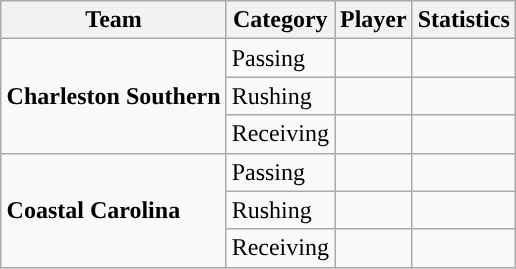<table class="wikitable" style="float: right;">
<tr>
<th>Team</th>
<th>Category</th>
<th>Player</th>
<th>Statistics</th>
</tr>
<tr>
<td rowspan=3><strong>Charleston Southern</strong></td>
<td>Passing</td>
<td></td>
<td></td>
</tr>
<tr>
<td>Rushing</td>
<td></td>
<td></td>
</tr>
<tr>
<td>Receiving</td>
<td></td>
<td></td>
</tr>
<tr>
<td rowspan=3><strong>Coastal Carolina</strong></td>
<td>Passing</td>
<td></td>
<td></td>
</tr>
<tr>
<td>Rushing</td>
<td></td>
<td></td>
</tr>
<tr>
<td>Receiving</td>
<td></td>
<td></td>
</tr>
</table>
